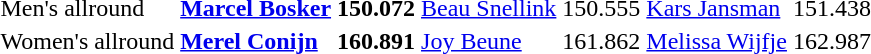<table>
<tr>
<td>Men's allround</td>
<td><strong><a href='#'>Marcel Bosker</a></strong></td>
<td><strong>150.072</strong></td>
<td><a href='#'>Beau Snellink</a></td>
<td>150.555</td>
<td><a href='#'>Kars Jansman</a></td>
<td>151.438</td>
</tr>
<tr>
<td>Women's allround</td>
<td><strong><a href='#'>Merel Conijn</a></strong></td>
<td><strong>160.891</strong></td>
<td><a href='#'>Joy Beune</a></td>
<td>161.862</td>
<td><a href='#'>Melissa Wijfje</a></td>
<td>162.987</td>
</tr>
</table>
